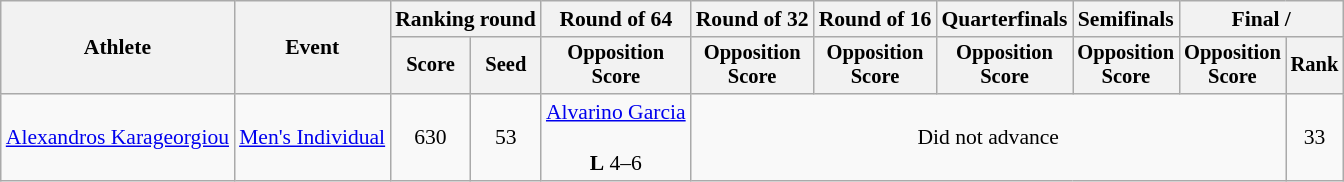<table class="wikitable" style="font-size:90%">
<tr>
<th rowspan=2>Athlete</th>
<th rowspan=2>Event</th>
<th colspan=2>Ranking round</th>
<th>Round of 64</th>
<th>Round of 32</th>
<th>Round of 16</th>
<th>Quarterfinals</th>
<th>Semifinals</th>
<th colspan=2>Final / </th>
</tr>
<tr style="font-size:95%">
<th>Score</th>
<th>Seed</th>
<th>Opposition<br>Score</th>
<th>Opposition<br>Score</th>
<th>Opposition<br>Score</th>
<th>Opposition<br>Score</th>
<th>Opposition<br>Score</th>
<th>Opposition<br>Score</th>
<th>Rank</th>
</tr>
<tr align=center>
<td align=left><a href='#'>Alexandros Karageorgiou</a></td>
<td align=left><a href='#'>Men's Individual</a></td>
<td>630</td>
<td>53</td>
<td><a href='#'>Alvarino Garcia</a><br><br><strong>L</strong> 4–6</td>
<td colspan=5>Did not advance</td>
<td>33</td>
</tr>
</table>
